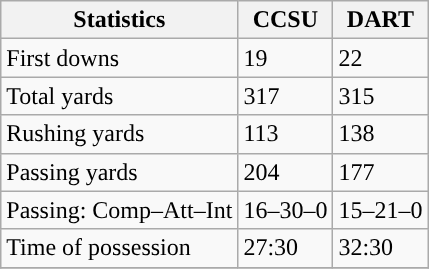<table class="wikitable" style="float: left;">
<tr>
<th>Statistics</th>
<th>CCSU</th>
<th>DART</th>
</tr>
<tr>
<td>First downs</td>
<td>19</td>
<td>22</td>
</tr>
<tr>
<td>Total yards</td>
<td>317</td>
<td>315</td>
</tr>
<tr>
<td>Rushing yards</td>
<td>113</td>
<td>138</td>
</tr>
<tr>
<td>Passing yards</td>
<td>204</td>
<td>177</td>
</tr>
<tr>
<td>Passing: Comp–Att–Int</td>
<td>16–30–0</td>
<td>15–21–0</td>
</tr>
<tr>
<td>Time of possession</td>
<td>27:30</td>
<td>32:30</td>
</tr>
<tr>
</tr>
</table>
